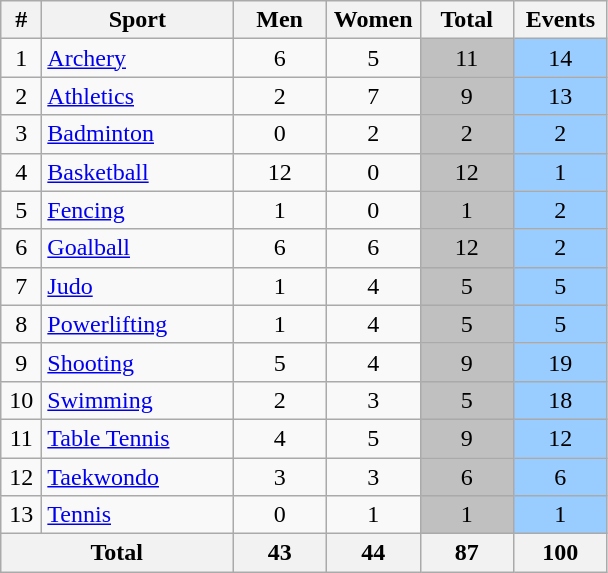<table class="wikitable sortable" style="text-align:center;">
<tr>
<th width=20>#</th>
<th width=120>Sport</th>
<th width=55>Men</th>
<th width=55>Women</th>
<th width=55>Total</th>
<th width=55>Events</th>
</tr>
<tr>
<td align=center>1</td>
<td align=left><a href='#'>Archery</a></td>
<td>6</td>
<td>5</td>
<td bgcolor=silver>11</td>
<td bgcolor=#9acdff>14</td>
</tr>
<tr>
<td align=center>2</td>
<td align=left><a href='#'>Athletics</a></td>
<td>2</td>
<td>7</td>
<td bgcolor=silver>9</td>
<td bgcolor=#9acdff>13</td>
</tr>
<tr>
<td align=center>3</td>
<td align=left><a href='#'>Badminton</a></td>
<td>0</td>
<td>2</td>
<td bgcolor=silver>2</td>
<td bgcolor=#9acdff>2</td>
</tr>
<tr>
<td align=center>4</td>
<td align=left><a href='#'>Basketball</a></td>
<td>12</td>
<td>0</td>
<td bgcolor=silver>12</td>
<td bgcolor=#9acdff>1</td>
</tr>
<tr>
<td align=center>5</td>
<td align=left><a href='#'>Fencing</a></td>
<td>1</td>
<td>0</td>
<td bgcolor=silver>1</td>
<td bgcolor=#9acdff>2</td>
</tr>
<tr>
<td align=center>6</td>
<td align=left><a href='#'>Goalball</a></td>
<td>6</td>
<td>6</td>
<td bgcolor=silver>12</td>
<td bgcolor=#9acdff>2</td>
</tr>
<tr>
<td align=center>7</td>
<td align=left><a href='#'>Judo</a></td>
<td>1</td>
<td>4</td>
<td bgcolor=silver>5</td>
<td bgcolor=#9acdff>5</td>
</tr>
<tr>
<td align=center>8</td>
<td align=left><a href='#'>Powerlifting</a></td>
<td>1</td>
<td>4</td>
<td bgcolor=silver>5</td>
<td bgcolor=#9acdff>5</td>
</tr>
<tr>
<td align=center>9</td>
<td align=left><a href='#'>Shooting</a></td>
<td>5</td>
<td>4</td>
<td bgcolor=silver>9</td>
<td bgcolor=#9acdff>19</td>
</tr>
<tr>
<td align=center>10</td>
<td align=left><a href='#'>Swimming</a></td>
<td>2</td>
<td>3</td>
<td bgcolor=silver>5</td>
<td bgcolor=#9acdff>18</td>
</tr>
<tr>
<td align=center>11</td>
<td align=left><a href='#'>Table Tennis</a></td>
<td>4</td>
<td>5</td>
<td bgcolor=silver>9</td>
<td bgcolor=#9acdff>12</td>
</tr>
<tr>
<td align=center>12</td>
<td align=left><a href='#'>Taekwondo</a></td>
<td>3</td>
<td>3</td>
<td bgcolor=silver>6</td>
<td bgcolor=#9acdff>6</td>
</tr>
<tr>
<td align=center>13</td>
<td align=left><a href='#'>Tennis</a></td>
<td>0</td>
<td>1</td>
<td bgcolor=silver>1</td>
<td bgcolor=#9acdff>1</td>
</tr>
<tr class="sortbottom">
<th colspan=2>Total</th>
<th>43</th>
<th>44</th>
<th>87</th>
<th>100</th>
</tr>
</table>
